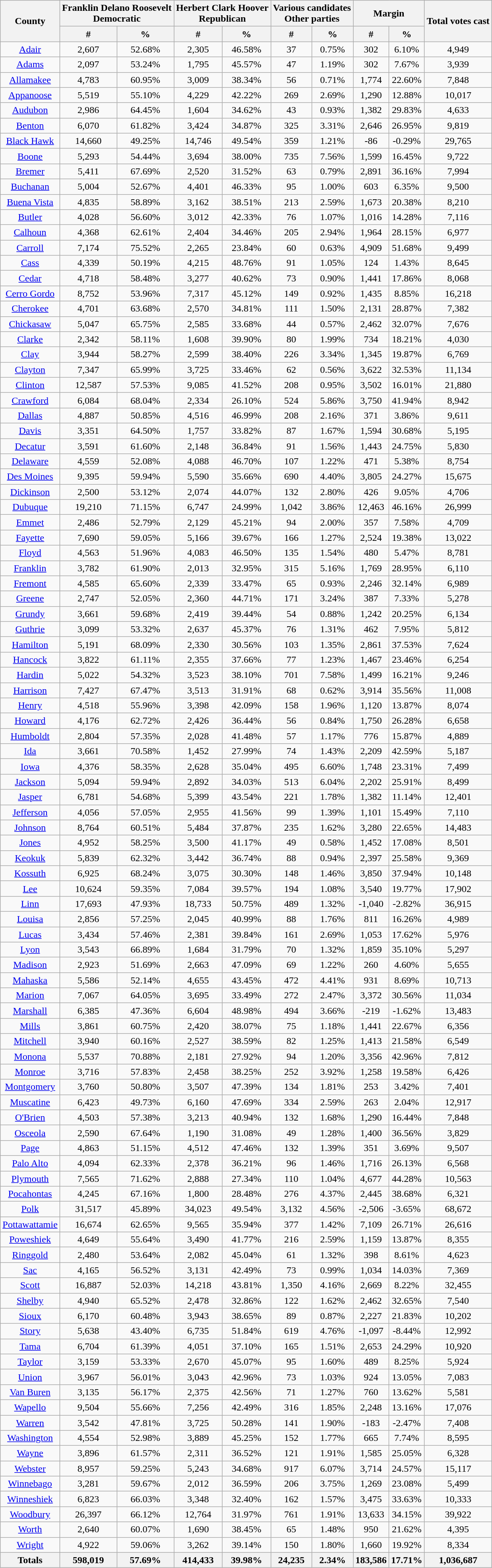<table class="wikitable sortable">
<tr>
<th style="text-align:center;" rowspan="2">County</th>
<th style="text-align:center;" colspan="2">Franklin Delano Roosevelt<br>Democratic</th>
<th style="text-align:center;" colspan="2">Herbert Clark Hoover<br>Republican</th>
<th style="text-align:center;" colspan="2">Various candidates<br>Other parties</th>
<th style="text-align:center;" colspan="2">Margin</th>
<th style="text-align:center;" rowspan="2">Total votes cast</th>
</tr>
<tr>
<th data-sort-type="number">#</th>
<th data-sort-type="number">%</th>
<th data-sort-type="number">#</th>
<th data-sort-type="number">%</th>
<th data-sort-type="number">#</th>
<th data-sort-type="number">%</th>
<th data-sort-type="number">#</th>
<th data-sort-type="number">%</th>
</tr>
<tr style="text-align:center;">
<td><a href='#'>Adair</a></td>
<td>2,607</td>
<td>52.68%</td>
<td>2,305</td>
<td>46.58%</td>
<td>37</td>
<td>0.75%</td>
<td>302</td>
<td>6.10%</td>
<td>4,949</td>
</tr>
<tr style="text-align:center;">
<td><a href='#'>Adams</a></td>
<td>2,097</td>
<td>53.24%</td>
<td>1,795</td>
<td>45.57%</td>
<td>47</td>
<td>1.19%</td>
<td>302</td>
<td>7.67%</td>
<td>3,939</td>
</tr>
<tr style="text-align:center;">
<td><a href='#'>Allamakee</a></td>
<td>4,783</td>
<td>60.95%</td>
<td>3,009</td>
<td>38.34%</td>
<td>56</td>
<td>0.71%</td>
<td>1,774</td>
<td>22.60%</td>
<td>7,848</td>
</tr>
<tr style="text-align:center;">
<td><a href='#'>Appanoose</a></td>
<td>5,519</td>
<td>55.10%</td>
<td>4,229</td>
<td>42.22%</td>
<td>269</td>
<td>2.69%</td>
<td>1,290</td>
<td>12.88%</td>
<td>10,017</td>
</tr>
<tr style="text-align:center;">
<td><a href='#'>Audubon</a></td>
<td>2,986</td>
<td>64.45%</td>
<td>1,604</td>
<td>34.62%</td>
<td>43</td>
<td>0.93%</td>
<td>1,382</td>
<td>29.83%</td>
<td>4,633</td>
</tr>
<tr style="text-align:center;">
<td><a href='#'>Benton</a></td>
<td>6,070</td>
<td>61.82%</td>
<td>3,424</td>
<td>34.87%</td>
<td>325</td>
<td>3.31%</td>
<td>2,646</td>
<td>26.95%</td>
<td>9,819</td>
</tr>
<tr style="text-align:center;">
<td><a href='#'>Black Hawk</a></td>
<td>14,660</td>
<td>49.25%</td>
<td>14,746</td>
<td>49.54%</td>
<td>359</td>
<td>1.21%</td>
<td>-86</td>
<td>-0.29%</td>
<td>29,765</td>
</tr>
<tr style="text-align:center;">
<td><a href='#'>Boone</a></td>
<td>5,293</td>
<td>54.44%</td>
<td>3,694</td>
<td>38.00%</td>
<td>735</td>
<td>7.56%</td>
<td>1,599</td>
<td>16.45%</td>
<td>9,722</td>
</tr>
<tr style="text-align:center;">
<td><a href='#'>Bremer</a></td>
<td>5,411</td>
<td>67.69%</td>
<td>2,520</td>
<td>31.52%</td>
<td>63</td>
<td>0.79%</td>
<td>2,891</td>
<td>36.16%</td>
<td>7,994</td>
</tr>
<tr style="text-align:center;">
<td><a href='#'>Buchanan</a></td>
<td>5,004</td>
<td>52.67%</td>
<td>4,401</td>
<td>46.33%</td>
<td>95</td>
<td>1.00%</td>
<td>603</td>
<td>6.35%</td>
<td>9,500</td>
</tr>
<tr style="text-align:center;">
<td><a href='#'>Buena Vista</a></td>
<td>4,835</td>
<td>58.89%</td>
<td>3,162</td>
<td>38.51%</td>
<td>213</td>
<td>2.59%</td>
<td>1,673</td>
<td>20.38%</td>
<td>8,210</td>
</tr>
<tr style="text-align:center;">
<td><a href='#'>Butler</a></td>
<td>4,028</td>
<td>56.60%</td>
<td>3,012</td>
<td>42.33%</td>
<td>76</td>
<td>1.07%</td>
<td>1,016</td>
<td>14.28%</td>
<td>7,116</td>
</tr>
<tr style="text-align:center;">
<td><a href='#'>Calhoun</a></td>
<td>4,368</td>
<td>62.61%</td>
<td>2,404</td>
<td>34.46%</td>
<td>205</td>
<td>2.94%</td>
<td>1,964</td>
<td>28.15%</td>
<td>6,977</td>
</tr>
<tr style="text-align:center;">
<td><a href='#'>Carroll</a></td>
<td>7,174</td>
<td>75.52%</td>
<td>2,265</td>
<td>23.84%</td>
<td>60</td>
<td>0.63%</td>
<td>4,909</td>
<td>51.68%</td>
<td>9,499</td>
</tr>
<tr style="text-align:center;">
<td><a href='#'>Cass</a></td>
<td>4,339</td>
<td>50.19%</td>
<td>4,215</td>
<td>48.76%</td>
<td>91</td>
<td>1.05%</td>
<td>124</td>
<td>1.43%</td>
<td>8,645</td>
</tr>
<tr style="text-align:center;">
<td><a href='#'>Cedar</a></td>
<td>4,718</td>
<td>58.48%</td>
<td>3,277</td>
<td>40.62%</td>
<td>73</td>
<td>0.90%</td>
<td>1,441</td>
<td>17.86%</td>
<td>8,068</td>
</tr>
<tr style="text-align:center;">
<td><a href='#'>Cerro Gordo</a></td>
<td>8,752</td>
<td>53.96%</td>
<td>7,317</td>
<td>45.12%</td>
<td>149</td>
<td>0.92%</td>
<td>1,435</td>
<td>8.85%</td>
<td>16,218</td>
</tr>
<tr style="text-align:center;">
<td><a href='#'>Cherokee</a></td>
<td>4,701</td>
<td>63.68%</td>
<td>2,570</td>
<td>34.81%</td>
<td>111</td>
<td>1.50%</td>
<td>2,131</td>
<td>28.87%</td>
<td>7,382</td>
</tr>
<tr style="text-align:center;">
<td><a href='#'>Chickasaw</a></td>
<td>5,047</td>
<td>65.75%</td>
<td>2,585</td>
<td>33.68%</td>
<td>44</td>
<td>0.57%</td>
<td>2,462</td>
<td>32.07%</td>
<td>7,676</td>
</tr>
<tr style="text-align:center;">
<td><a href='#'>Clarke</a></td>
<td>2,342</td>
<td>58.11%</td>
<td>1,608</td>
<td>39.90%</td>
<td>80</td>
<td>1.99%</td>
<td>734</td>
<td>18.21%</td>
<td>4,030</td>
</tr>
<tr style="text-align:center;">
<td><a href='#'>Clay</a></td>
<td>3,944</td>
<td>58.27%</td>
<td>2,599</td>
<td>38.40%</td>
<td>226</td>
<td>3.34%</td>
<td>1,345</td>
<td>19.87%</td>
<td>6,769</td>
</tr>
<tr style="text-align:center;">
<td><a href='#'>Clayton</a></td>
<td>7,347</td>
<td>65.99%</td>
<td>3,725</td>
<td>33.46%</td>
<td>62</td>
<td>0.56%</td>
<td>3,622</td>
<td>32.53%</td>
<td>11,134</td>
</tr>
<tr style="text-align:center;">
<td><a href='#'>Clinton</a></td>
<td>12,587</td>
<td>57.53%</td>
<td>9,085</td>
<td>41.52%</td>
<td>208</td>
<td>0.95%</td>
<td>3,502</td>
<td>16.01%</td>
<td>21,880</td>
</tr>
<tr style="text-align:center;">
<td><a href='#'>Crawford</a></td>
<td>6,084</td>
<td>68.04%</td>
<td>2,334</td>
<td>26.10%</td>
<td>524</td>
<td>5.86%</td>
<td>3,750</td>
<td>41.94%</td>
<td>8,942</td>
</tr>
<tr style="text-align:center;">
<td><a href='#'>Dallas</a></td>
<td>4,887</td>
<td>50.85%</td>
<td>4,516</td>
<td>46.99%</td>
<td>208</td>
<td>2.16%</td>
<td>371</td>
<td>3.86%</td>
<td>9,611</td>
</tr>
<tr style="text-align:center;">
<td><a href='#'>Davis</a></td>
<td>3,351</td>
<td>64.50%</td>
<td>1,757</td>
<td>33.82%</td>
<td>87</td>
<td>1.67%</td>
<td>1,594</td>
<td>30.68%</td>
<td>5,195</td>
</tr>
<tr style="text-align:center;">
<td><a href='#'>Decatur</a></td>
<td>3,591</td>
<td>61.60%</td>
<td>2,148</td>
<td>36.84%</td>
<td>91</td>
<td>1.56%</td>
<td>1,443</td>
<td>24.75%</td>
<td>5,830</td>
</tr>
<tr style="text-align:center;">
<td><a href='#'>Delaware</a></td>
<td>4,559</td>
<td>52.08%</td>
<td>4,088</td>
<td>46.70%</td>
<td>107</td>
<td>1.22%</td>
<td>471</td>
<td>5.38%</td>
<td>8,754</td>
</tr>
<tr style="text-align:center;">
<td><a href='#'>Des Moines</a></td>
<td>9,395</td>
<td>59.94%</td>
<td>5,590</td>
<td>35.66%</td>
<td>690</td>
<td>4.40%</td>
<td>3,805</td>
<td>24.27%</td>
<td>15,675</td>
</tr>
<tr style="text-align:center;">
<td><a href='#'>Dickinson</a></td>
<td>2,500</td>
<td>53.12%</td>
<td>2,074</td>
<td>44.07%</td>
<td>132</td>
<td>2.80%</td>
<td>426</td>
<td>9.05%</td>
<td>4,706</td>
</tr>
<tr style="text-align:center;">
<td><a href='#'>Dubuque</a></td>
<td>19,210</td>
<td>71.15%</td>
<td>6,747</td>
<td>24.99%</td>
<td>1,042</td>
<td>3.86%</td>
<td>12,463</td>
<td>46.16%</td>
<td>26,999</td>
</tr>
<tr style="text-align:center;">
<td><a href='#'>Emmet</a></td>
<td>2,486</td>
<td>52.79%</td>
<td>2,129</td>
<td>45.21%</td>
<td>94</td>
<td>2.00%</td>
<td>357</td>
<td>7.58%</td>
<td>4,709</td>
</tr>
<tr style="text-align:center;">
<td><a href='#'>Fayette</a></td>
<td>7,690</td>
<td>59.05%</td>
<td>5,166</td>
<td>39.67%</td>
<td>166</td>
<td>1.27%</td>
<td>2,524</td>
<td>19.38%</td>
<td>13,022</td>
</tr>
<tr style="text-align:center;">
<td><a href='#'>Floyd</a></td>
<td>4,563</td>
<td>51.96%</td>
<td>4,083</td>
<td>46.50%</td>
<td>135</td>
<td>1.54%</td>
<td>480</td>
<td>5.47%</td>
<td>8,781</td>
</tr>
<tr style="text-align:center;">
<td><a href='#'>Franklin</a></td>
<td>3,782</td>
<td>61.90%</td>
<td>2,013</td>
<td>32.95%</td>
<td>315</td>
<td>5.16%</td>
<td>1,769</td>
<td>28.95%</td>
<td>6,110</td>
</tr>
<tr style="text-align:center;">
<td><a href='#'>Fremont</a></td>
<td>4,585</td>
<td>65.60%</td>
<td>2,339</td>
<td>33.47%</td>
<td>65</td>
<td>0.93%</td>
<td>2,246</td>
<td>32.14%</td>
<td>6,989</td>
</tr>
<tr style="text-align:center;">
<td><a href='#'>Greene</a></td>
<td>2,747</td>
<td>52.05%</td>
<td>2,360</td>
<td>44.71%</td>
<td>171</td>
<td>3.24%</td>
<td>387</td>
<td>7.33%</td>
<td>5,278</td>
</tr>
<tr style="text-align:center;">
<td><a href='#'>Grundy</a></td>
<td>3,661</td>
<td>59.68%</td>
<td>2,419</td>
<td>39.44%</td>
<td>54</td>
<td>0.88%</td>
<td>1,242</td>
<td>20.25%</td>
<td>6,134</td>
</tr>
<tr style="text-align:center;">
<td><a href='#'>Guthrie</a></td>
<td>3,099</td>
<td>53.32%</td>
<td>2,637</td>
<td>45.37%</td>
<td>76</td>
<td>1.31%</td>
<td>462</td>
<td>7.95%</td>
<td>5,812</td>
</tr>
<tr style="text-align:center;">
<td><a href='#'>Hamilton</a></td>
<td>5,191</td>
<td>68.09%</td>
<td>2,330</td>
<td>30.56%</td>
<td>103</td>
<td>1.35%</td>
<td>2,861</td>
<td>37.53%</td>
<td>7,624</td>
</tr>
<tr style="text-align:center;">
<td><a href='#'>Hancock</a></td>
<td>3,822</td>
<td>61.11%</td>
<td>2,355</td>
<td>37.66%</td>
<td>77</td>
<td>1.23%</td>
<td>1,467</td>
<td>23.46%</td>
<td>6,254</td>
</tr>
<tr style="text-align:center;">
<td><a href='#'>Hardin</a></td>
<td>5,022</td>
<td>54.32%</td>
<td>3,523</td>
<td>38.10%</td>
<td>701</td>
<td>7.58%</td>
<td>1,499</td>
<td>16.21%</td>
<td>9,246</td>
</tr>
<tr style="text-align:center;">
<td><a href='#'>Harrison</a></td>
<td>7,427</td>
<td>67.47%</td>
<td>3,513</td>
<td>31.91%</td>
<td>68</td>
<td>0.62%</td>
<td>3,914</td>
<td>35.56%</td>
<td>11,008</td>
</tr>
<tr style="text-align:center;">
<td><a href='#'>Henry</a></td>
<td>4,518</td>
<td>55.96%</td>
<td>3,398</td>
<td>42.09%</td>
<td>158</td>
<td>1.96%</td>
<td>1,120</td>
<td>13.87%</td>
<td>8,074</td>
</tr>
<tr style="text-align:center;">
<td><a href='#'>Howard</a></td>
<td>4,176</td>
<td>62.72%</td>
<td>2,426</td>
<td>36.44%</td>
<td>56</td>
<td>0.84%</td>
<td>1,750</td>
<td>26.28%</td>
<td>6,658</td>
</tr>
<tr style="text-align:center;">
<td><a href='#'>Humboldt</a></td>
<td>2,804</td>
<td>57.35%</td>
<td>2,028</td>
<td>41.48%</td>
<td>57</td>
<td>1.17%</td>
<td>776</td>
<td>15.87%</td>
<td>4,889</td>
</tr>
<tr style="text-align:center;">
<td><a href='#'>Ida</a></td>
<td>3,661</td>
<td>70.58%</td>
<td>1,452</td>
<td>27.99%</td>
<td>74</td>
<td>1.43%</td>
<td>2,209</td>
<td>42.59%</td>
<td>5,187</td>
</tr>
<tr style="text-align:center;">
<td><a href='#'>Iowa</a></td>
<td>4,376</td>
<td>58.35%</td>
<td>2,628</td>
<td>35.04%</td>
<td>495</td>
<td>6.60%</td>
<td>1,748</td>
<td>23.31%</td>
<td>7,499</td>
</tr>
<tr style="text-align:center;">
<td><a href='#'>Jackson</a></td>
<td>5,094</td>
<td>59.94%</td>
<td>2,892</td>
<td>34.03%</td>
<td>513</td>
<td>6.04%</td>
<td>2,202</td>
<td>25.91%</td>
<td>8,499</td>
</tr>
<tr style="text-align:center;">
<td><a href='#'>Jasper</a></td>
<td>6,781</td>
<td>54.68%</td>
<td>5,399</td>
<td>43.54%</td>
<td>221</td>
<td>1.78%</td>
<td>1,382</td>
<td>11.14%</td>
<td>12,401</td>
</tr>
<tr style="text-align:center;">
<td><a href='#'>Jefferson</a></td>
<td>4,056</td>
<td>57.05%</td>
<td>2,955</td>
<td>41.56%</td>
<td>99</td>
<td>1.39%</td>
<td>1,101</td>
<td>15.49%</td>
<td>7,110</td>
</tr>
<tr style="text-align:center;">
<td><a href='#'>Johnson</a></td>
<td>8,764</td>
<td>60.51%</td>
<td>5,484</td>
<td>37.87%</td>
<td>235</td>
<td>1.62%</td>
<td>3,280</td>
<td>22.65%</td>
<td>14,483</td>
</tr>
<tr style="text-align:center;">
<td><a href='#'>Jones</a></td>
<td>4,952</td>
<td>58.25%</td>
<td>3,500</td>
<td>41.17%</td>
<td>49</td>
<td>0.58%</td>
<td>1,452</td>
<td>17.08%</td>
<td>8,501</td>
</tr>
<tr style="text-align:center;">
<td><a href='#'>Keokuk</a></td>
<td>5,839</td>
<td>62.32%</td>
<td>3,442</td>
<td>36.74%</td>
<td>88</td>
<td>0.94%</td>
<td>2,397</td>
<td>25.58%</td>
<td>9,369</td>
</tr>
<tr style="text-align:center;">
<td><a href='#'>Kossuth</a></td>
<td>6,925</td>
<td>68.24%</td>
<td>3,075</td>
<td>30.30%</td>
<td>148</td>
<td>1.46%</td>
<td>3,850</td>
<td>37.94%</td>
<td>10,148</td>
</tr>
<tr style="text-align:center;">
<td><a href='#'>Lee</a></td>
<td>10,624</td>
<td>59.35%</td>
<td>7,084</td>
<td>39.57%</td>
<td>194</td>
<td>1.08%</td>
<td>3,540</td>
<td>19.77%</td>
<td>17,902</td>
</tr>
<tr style="text-align:center;">
<td><a href='#'>Linn</a></td>
<td>17,693</td>
<td>47.93%</td>
<td>18,733</td>
<td>50.75%</td>
<td>489</td>
<td>1.32%</td>
<td>-1,040</td>
<td>-2.82%</td>
<td>36,915</td>
</tr>
<tr style="text-align:center;">
<td><a href='#'>Louisa</a></td>
<td>2,856</td>
<td>57.25%</td>
<td>2,045</td>
<td>40.99%</td>
<td>88</td>
<td>1.76%</td>
<td>811</td>
<td>16.26%</td>
<td>4,989</td>
</tr>
<tr style="text-align:center;">
<td><a href='#'>Lucas</a></td>
<td>3,434</td>
<td>57.46%</td>
<td>2,381</td>
<td>39.84%</td>
<td>161</td>
<td>2.69%</td>
<td>1,053</td>
<td>17.62%</td>
<td>5,976</td>
</tr>
<tr style="text-align:center;">
<td><a href='#'>Lyon</a></td>
<td>3,543</td>
<td>66.89%</td>
<td>1,684</td>
<td>31.79%</td>
<td>70</td>
<td>1.32%</td>
<td>1,859</td>
<td>35.10%</td>
<td>5,297</td>
</tr>
<tr style="text-align:center;">
<td><a href='#'>Madison</a></td>
<td>2,923</td>
<td>51.69%</td>
<td>2,663</td>
<td>47.09%</td>
<td>69</td>
<td>1.22%</td>
<td>260</td>
<td>4.60%</td>
<td>5,655</td>
</tr>
<tr style="text-align:center;">
<td><a href='#'>Mahaska</a></td>
<td>5,586</td>
<td>52.14%</td>
<td>4,655</td>
<td>43.45%</td>
<td>472</td>
<td>4.41%</td>
<td>931</td>
<td>8.69%</td>
<td>10,713</td>
</tr>
<tr style="text-align:center;">
<td><a href='#'>Marion</a></td>
<td>7,067</td>
<td>64.05%</td>
<td>3,695</td>
<td>33.49%</td>
<td>272</td>
<td>2.47%</td>
<td>3,372</td>
<td>30.56%</td>
<td>11,034</td>
</tr>
<tr style="text-align:center;">
<td><a href='#'>Marshall</a></td>
<td>6,385</td>
<td>47.36%</td>
<td>6,604</td>
<td>48.98%</td>
<td>494</td>
<td>3.66%</td>
<td>-219</td>
<td>-1.62%</td>
<td>13,483</td>
</tr>
<tr style="text-align:center;">
<td><a href='#'>Mills</a></td>
<td>3,861</td>
<td>60.75%</td>
<td>2,420</td>
<td>38.07%</td>
<td>75</td>
<td>1.18%</td>
<td>1,441</td>
<td>22.67%</td>
<td>6,356</td>
</tr>
<tr style="text-align:center;">
<td><a href='#'>Mitchell</a></td>
<td>3,940</td>
<td>60.16%</td>
<td>2,527</td>
<td>38.59%</td>
<td>82</td>
<td>1.25%</td>
<td>1,413</td>
<td>21.58%</td>
<td>6,549</td>
</tr>
<tr style="text-align:center;">
<td><a href='#'>Monona</a></td>
<td>5,537</td>
<td>70.88%</td>
<td>2,181</td>
<td>27.92%</td>
<td>94</td>
<td>1.20%</td>
<td>3,356</td>
<td>42.96%</td>
<td>7,812</td>
</tr>
<tr style="text-align:center;">
<td><a href='#'>Monroe</a></td>
<td>3,716</td>
<td>57.83%</td>
<td>2,458</td>
<td>38.25%</td>
<td>252</td>
<td>3.92%</td>
<td>1,258</td>
<td>19.58%</td>
<td>6,426</td>
</tr>
<tr style="text-align:center;">
<td><a href='#'>Montgomery</a></td>
<td>3,760</td>
<td>50.80%</td>
<td>3,507</td>
<td>47.39%</td>
<td>134</td>
<td>1.81%</td>
<td>253</td>
<td>3.42%</td>
<td>7,401</td>
</tr>
<tr style="text-align:center;">
<td><a href='#'>Muscatine</a></td>
<td>6,423</td>
<td>49.73%</td>
<td>6,160</td>
<td>47.69%</td>
<td>334</td>
<td>2.59%</td>
<td>263</td>
<td>2.04%</td>
<td>12,917</td>
</tr>
<tr style="text-align:center;">
<td><a href='#'>O'Brien</a></td>
<td>4,503</td>
<td>57.38%</td>
<td>3,213</td>
<td>40.94%</td>
<td>132</td>
<td>1.68%</td>
<td>1,290</td>
<td>16.44%</td>
<td>7,848</td>
</tr>
<tr style="text-align:center;">
<td><a href='#'>Osceola</a></td>
<td>2,590</td>
<td>67.64%</td>
<td>1,190</td>
<td>31.08%</td>
<td>49</td>
<td>1.28%</td>
<td>1,400</td>
<td>36.56%</td>
<td>3,829</td>
</tr>
<tr style="text-align:center;">
<td><a href='#'>Page</a></td>
<td>4,863</td>
<td>51.15%</td>
<td>4,512</td>
<td>47.46%</td>
<td>132</td>
<td>1.39%</td>
<td>351</td>
<td>3.69%</td>
<td>9,507</td>
</tr>
<tr style="text-align:center;">
<td><a href='#'>Palo Alto</a></td>
<td>4,094</td>
<td>62.33%</td>
<td>2,378</td>
<td>36.21%</td>
<td>96</td>
<td>1.46%</td>
<td>1,716</td>
<td>26.13%</td>
<td>6,568</td>
</tr>
<tr style="text-align:center;">
<td><a href='#'>Plymouth</a></td>
<td>7,565</td>
<td>71.62%</td>
<td>2,888</td>
<td>27.34%</td>
<td>110</td>
<td>1.04%</td>
<td>4,677</td>
<td>44.28%</td>
<td>10,563</td>
</tr>
<tr style="text-align:center;">
<td><a href='#'>Pocahontas</a></td>
<td>4,245</td>
<td>67.16%</td>
<td>1,800</td>
<td>28.48%</td>
<td>276</td>
<td>4.37%</td>
<td>2,445</td>
<td>38.68%</td>
<td>6,321</td>
</tr>
<tr style="text-align:center;">
<td><a href='#'>Polk</a></td>
<td>31,517</td>
<td>45.89%</td>
<td>34,023</td>
<td>49.54%</td>
<td>3,132</td>
<td>4.56%</td>
<td>-2,506</td>
<td>-3.65%</td>
<td>68,672</td>
</tr>
<tr style="text-align:center;">
<td><a href='#'>Pottawattamie</a></td>
<td>16,674</td>
<td>62.65%</td>
<td>9,565</td>
<td>35.94%</td>
<td>377</td>
<td>1.42%</td>
<td>7,109</td>
<td>26.71%</td>
<td>26,616</td>
</tr>
<tr style="text-align:center;">
<td><a href='#'>Poweshiek</a></td>
<td>4,649</td>
<td>55.64%</td>
<td>3,490</td>
<td>41.77%</td>
<td>216</td>
<td>2.59%</td>
<td>1,159</td>
<td>13.87%</td>
<td>8,355</td>
</tr>
<tr style="text-align:center;">
<td><a href='#'>Ringgold</a></td>
<td>2,480</td>
<td>53.64%</td>
<td>2,082</td>
<td>45.04%</td>
<td>61</td>
<td>1.32%</td>
<td>398</td>
<td>8.61%</td>
<td>4,623</td>
</tr>
<tr style="text-align:center;">
<td><a href='#'>Sac</a></td>
<td>4,165</td>
<td>56.52%</td>
<td>3,131</td>
<td>42.49%</td>
<td>73</td>
<td>0.99%</td>
<td>1,034</td>
<td>14.03%</td>
<td>7,369</td>
</tr>
<tr style="text-align:center;">
<td><a href='#'>Scott</a></td>
<td>16,887</td>
<td>52.03%</td>
<td>14,218</td>
<td>43.81%</td>
<td>1,350</td>
<td>4.16%</td>
<td>2,669</td>
<td>8.22%</td>
<td>32,455</td>
</tr>
<tr style="text-align:center;">
<td><a href='#'>Shelby</a></td>
<td>4,940</td>
<td>65.52%</td>
<td>2,478</td>
<td>32.86%</td>
<td>122</td>
<td>1.62%</td>
<td>2,462</td>
<td>32.65%</td>
<td>7,540</td>
</tr>
<tr style="text-align:center;">
<td><a href='#'>Sioux</a></td>
<td>6,170</td>
<td>60.48%</td>
<td>3,943</td>
<td>38.65%</td>
<td>89</td>
<td>0.87%</td>
<td>2,227</td>
<td>21.83%</td>
<td>10,202</td>
</tr>
<tr style="text-align:center;">
<td><a href='#'>Story</a></td>
<td>5,638</td>
<td>43.40%</td>
<td>6,735</td>
<td>51.84%</td>
<td>619</td>
<td>4.76%</td>
<td>-1,097</td>
<td>-8.44%</td>
<td>12,992</td>
</tr>
<tr style="text-align:center;">
<td><a href='#'>Tama</a></td>
<td>6,704</td>
<td>61.39%</td>
<td>4,051</td>
<td>37.10%</td>
<td>165</td>
<td>1.51%</td>
<td>2,653</td>
<td>24.29%</td>
<td>10,920</td>
</tr>
<tr style="text-align:center;">
<td><a href='#'>Taylor</a></td>
<td>3,159</td>
<td>53.33%</td>
<td>2,670</td>
<td>45.07%</td>
<td>95</td>
<td>1.60%</td>
<td>489</td>
<td>8.25%</td>
<td>5,924</td>
</tr>
<tr style="text-align:center;">
<td><a href='#'>Union</a></td>
<td>3,967</td>
<td>56.01%</td>
<td>3,043</td>
<td>42.96%</td>
<td>73</td>
<td>1.03%</td>
<td>924</td>
<td>13.05%</td>
<td>7,083</td>
</tr>
<tr style="text-align:center;">
<td><a href='#'>Van Buren</a></td>
<td>3,135</td>
<td>56.17%</td>
<td>2,375</td>
<td>42.56%</td>
<td>71</td>
<td>1.27%</td>
<td>760</td>
<td>13.62%</td>
<td>5,581</td>
</tr>
<tr style="text-align:center;">
<td><a href='#'>Wapello</a></td>
<td>9,504</td>
<td>55.66%</td>
<td>7,256</td>
<td>42.49%</td>
<td>316</td>
<td>1.85%</td>
<td>2,248</td>
<td>13.16%</td>
<td>17,076</td>
</tr>
<tr style="text-align:center;">
<td><a href='#'>Warren</a></td>
<td>3,542</td>
<td>47.81%</td>
<td>3,725</td>
<td>50.28%</td>
<td>141</td>
<td>1.90%</td>
<td>-183</td>
<td>-2.47%</td>
<td>7,408</td>
</tr>
<tr style="text-align:center;">
<td><a href='#'>Washington</a></td>
<td>4,554</td>
<td>52.98%</td>
<td>3,889</td>
<td>45.25%</td>
<td>152</td>
<td>1.77%</td>
<td>665</td>
<td>7.74%</td>
<td>8,595</td>
</tr>
<tr style="text-align:center;">
<td><a href='#'>Wayne</a></td>
<td>3,896</td>
<td>61.57%</td>
<td>2,311</td>
<td>36.52%</td>
<td>121</td>
<td>1.91%</td>
<td>1,585</td>
<td>25.05%</td>
<td>6,328</td>
</tr>
<tr style="text-align:center;">
<td><a href='#'>Webster</a></td>
<td>8,957</td>
<td>59.25%</td>
<td>5,243</td>
<td>34.68%</td>
<td>917</td>
<td>6.07%</td>
<td>3,714</td>
<td>24.57%</td>
<td>15,117</td>
</tr>
<tr style="text-align:center;">
<td><a href='#'>Winnebago</a></td>
<td>3,281</td>
<td>59.67%</td>
<td>2,012</td>
<td>36.59%</td>
<td>206</td>
<td>3.75%</td>
<td>1,269</td>
<td>23.08%</td>
<td>5,499</td>
</tr>
<tr style="text-align:center;">
<td><a href='#'>Winneshiek</a></td>
<td>6,823</td>
<td>66.03%</td>
<td>3,348</td>
<td>32.40%</td>
<td>162</td>
<td>1.57%</td>
<td>3,475</td>
<td>33.63%</td>
<td>10,333</td>
</tr>
<tr style="text-align:center;">
<td><a href='#'>Woodbury</a></td>
<td>26,397</td>
<td>66.12%</td>
<td>12,764</td>
<td>31.97%</td>
<td>761</td>
<td>1.91%</td>
<td>13,633</td>
<td>34.15%</td>
<td>39,922</td>
</tr>
<tr style="text-align:center;">
<td><a href='#'>Worth</a></td>
<td>2,640</td>
<td>60.07%</td>
<td>1,690</td>
<td>38.45%</td>
<td>65</td>
<td>1.48%</td>
<td>950</td>
<td>21.62%</td>
<td>4,395</td>
</tr>
<tr style="text-align:center;">
<td><a href='#'>Wright</a></td>
<td>4,922</td>
<td>59.06%</td>
<td>3,262</td>
<td>39.14%</td>
<td>150</td>
<td>1.80%</td>
<td>1,660</td>
<td>19.92%</td>
<td>8,334</td>
</tr>
<tr style="text-align:center;">
<th>Totals</th>
<th>598,019</th>
<th>57.69%</th>
<th>414,433</th>
<th>39.98%</th>
<th>24,235</th>
<th>2.34%</th>
<th>183,586</th>
<th>17.71%</th>
<th>1,036,687</th>
</tr>
</table>
